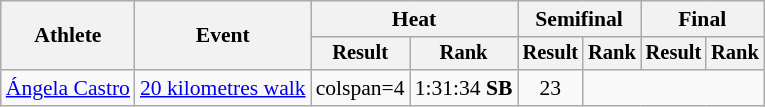<table class=wikitable style=font-size:90%>
<tr>
<th rowspan=2>Athlete</th>
<th rowspan=2>Event</th>
<th colspan=2>Heat</th>
<th colspan=2>Semifinal</th>
<th colspan=2>Final</th>
</tr>
<tr style=font-size:95%>
<th>Result</th>
<th>Rank</th>
<th>Result</th>
<th>Rank</th>
<th>Result</th>
<th>Rank</th>
</tr>
<tr align=center>
<td align=left><a href='#'>Ángela Castro</a></td>
<td align=left><a href='#'>20 kilometres walk</a></td>
<td>colspan=4 </td>
<td>1:31:34 <strong>SB</strong></td>
<td>23</td>
</tr>
</table>
